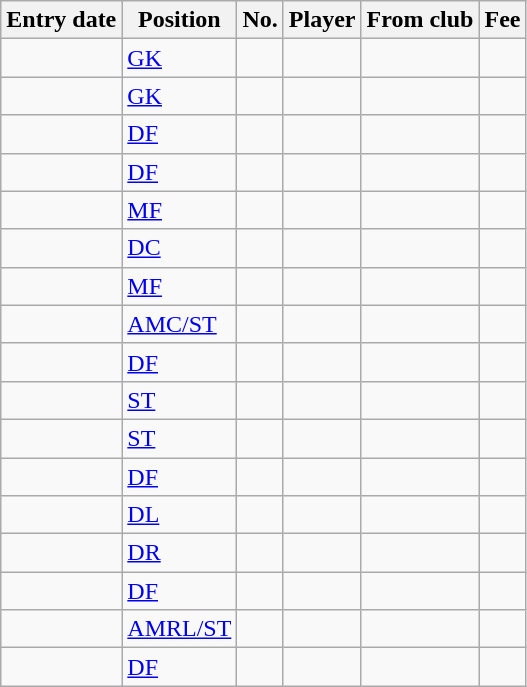<table class="wikitable sortable">
<tr>
<th>Entry date</th>
<th>Position</th>
<th>No.</th>
<th>Player</th>
<th>From club</th>
<th>Fee</th>
</tr>
<tr>
<td></td>
<td><a href='#'>GK</a></td>
<td></td>
<td></td>
<td></td>
<td></td>
</tr>
<tr>
<td></td>
<td><a href='#'>GK</a></td>
<td></td>
<td></td>
<td></td>
<td></td>
</tr>
<tr>
<td></td>
<td><a href='#'>DF</a></td>
<td></td>
<td></td>
<td></td>
<td></td>
</tr>
<tr>
<td></td>
<td><a href='#'>DF</a></td>
<td></td>
<td></td>
<td></td>
<td></td>
</tr>
<tr>
<td></td>
<td><a href='#'>MF</a></td>
<td></td>
<td></td>
<td></td>
<td></td>
</tr>
<tr>
<td></td>
<td><a href='#'>DC</a></td>
<td></td>
<td></td>
<td></td>
<td></td>
</tr>
<tr>
<td></td>
<td><a href='#'>MF</a></td>
<td></td>
<td></td>
<td></td>
<td></td>
</tr>
<tr>
<td></td>
<td><a href='#'>AMC/ST</a></td>
<td></td>
<td></td>
<td></td>
<td></td>
</tr>
<tr>
<td></td>
<td><a href='#'>DF</a></td>
<td></td>
<td></td>
<td></td>
<td></td>
</tr>
<tr>
<td></td>
<td><a href='#'>ST</a></td>
<td></td>
<td></td>
<td></td>
<td></td>
</tr>
<tr>
<td></td>
<td><a href='#'>ST</a></td>
<td></td>
<td></td>
<td></td>
<td></td>
</tr>
<tr>
<td></td>
<td><a href='#'>DF</a></td>
<td></td>
<td></td>
<td></td>
<td></td>
</tr>
<tr>
<td></td>
<td><a href='#'>DL</a></td>
<td></td>
<td></td>
<td></td>
<td></td>
</tr>
<tr>
<td></td>
<td><a href='#'>DR</a></td>
<td></td>
<td></td>
<td></td>
<td></td>
</tr>
<tr>
<td></td>
<td><a href='#'>DF</a></td>
<td></td>
<td></td>
<td></td>
<td></td>
</tr>
<tr>
<td></td>
<td><a href='#'>AMRL/ST</a></td>
<td></td>
<td></td>
<td></td>
<td></td>
</tr>
<tr>
<td></td>
<td><a href='#'>DF</a></td>
<td></td>
<td></td>
<td></td>
<td></td>
</tr>
</table>
